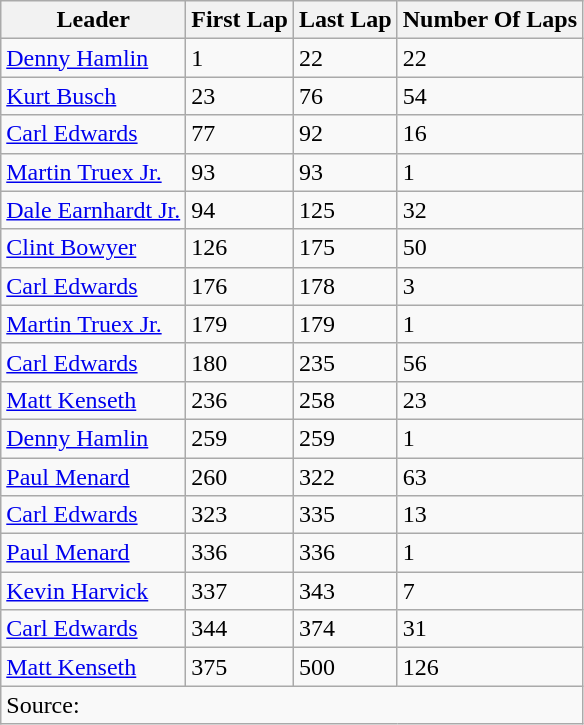<table class="wikitable" border="1">
<tr>
<th>Leader</th>
<th>First Lap</th>
<th>Last Lap</th>
<th>Number Of Laps</th>
</tr>
<tr>
<td><a href='#'>Denny Hamlin</a></td>
<td>1</td>
<td>22</td>
<td>22</td>
</tr>
<tr>
<td><a href='#'>Kurt Busch</a></td>
<td>23</td>
<td>76</td>
<td>54</td>
</tr>
<tr>
<td><a href='#'>Carl Edwards</a></td>
<td>77</td>
<td>92</td>
<td>16</td>
</tr>
<tr>
<td><a href='#'>Martin Truex Jr.</a></td>
<td>93</td>
<td>93</td>
<td>1</td>
</tr>
<tr>
<td><a href='#'>Dale Earnhardt Jr.</a></td>
<td>94</td>
<td>125</td>
<td>32</td>
</tr>
<tr>
<td><a href='#'>Clint Bowyer</a></td>
<td>126</td>
<td>175</td>
<td>50</td>
</tr>
<tr>
<td><a href='#'>Carl Edwards</a></td>
<td>176</td>
<td>178</td>
<td>3</td>
</tr>
<tr>
<td><a href='#'>Martin Truex Jr.</a></td>
<td>179</td>
<td>179</td>
<td>1</td>
</tr>
<tr>
<td><a href='#'>Carl Edwards</a></td>
<td>180</td>
<td>235</td>
<td>56</td>
</tr>
<tr>
<td><a href='#'>Matt Kenseth</a></td>
<td>236</td>
<td>258</td>
<td>23</td>
</tr>
<tr>
<td><a href='#'>Denny Hamlin</a></td>
<td>259</td>
<td>259</td>
<td>1</td>
</tr>
<tr>
<td><a href='#'>Paul Menard</a></td>
<td>260</td>
<td>322</td>
<td>63</td>
</tr>
<tr>
<td><a href='#'>Carl Edwards</a></td>
<td>323</td>
<td>335</td>
<td>13</td>
</tr>
<tr>
<td><a href='#'>Paul Menard</a></td>
<td>336</td>
<td>336</td>
<td>1</td>
</tr>
<tr>
<td><a href='#'>Kevin Harvick</a></td>
<td>337</td>
<td>343</td>
<td>7</td>
</tr>
<tr>
<td><a href='#'>Carl Edwards</a></td>
<td>344</td>
<td>374</td>
<td>31</td>
</tr>
<tr>
<td><a href='#'>Matt Kenseth</a></td>
<td>375</td>
<td>500</td>
<td>126</td>
</tr>
<tr>
<td colspan=4>Source:</td>
</tr>
</table>
